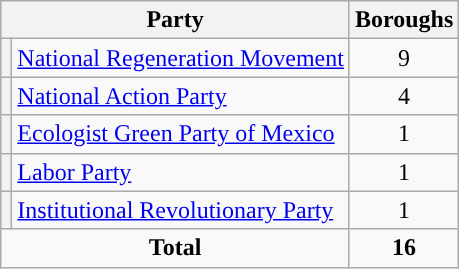<table class="wikitable" style="text-align:center;">
<tr>
<th colspan="2">Party</th>
<th>Boroughs</th>
</tr>
<tr>
<th style="background-color:"></th>
<td style="text-align:left;"><a href='#'>National Regeneration Movement</a></td>
<td>9</td>
</tr>
<tr>
<th style="background-color:"></th>
<td style="text-align:left;"><a href='#'>National Action Party</a></td>
<td>4</td>
</tr>
<tr>
<th style="background-color:"></th>
<td style="text-align:left;"><a href='#'>Ecologist Green Party of Mexico</a></td>
<td>1</td>
</tr>
<tr>
<th style="background-color:"></th>
<td style="text-align:left;"><a href='#'>Labor Party</a></td>
<td>1</td>
</tr>
<tr>
<th style="background-color:"></th>
<td style="text-align:left;"><a href='#'>Institutional Revolutionary Party</a></td>
<td>1</td>
</tr>
<tr>
<td colspan="2"><strong>Total</strong></td>
<td><strong>16</strong></td>
</tr>
</table>
